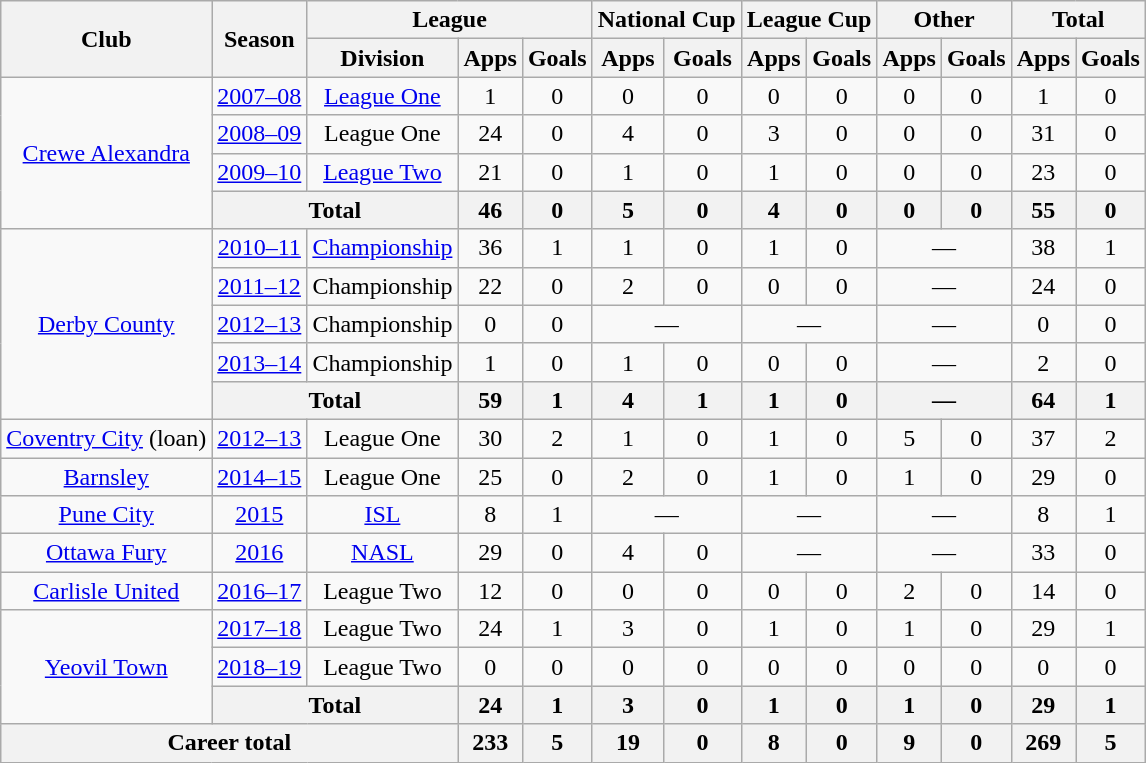<table class="wikitable" style="text-align: center;">
<tr>
<th rowspan="2">Club</th>
<th rowspan="2">Season</th>
<th colspan="3">League</th>
<th colspan="2">National Cup</th>
<th colspan="2">League Cup</th>
<th colspan="2">Other</th>
<th colspan="2">Total</th>
</tr>
<tr>
<th>Division</th>
<th>Apps</th>
<th>Goals</th>
<th>Apps</th>
<th>Goals</th>
<th>Apps</th>
<th>Goals</th>
<th>Apps</th>
<th>Goals</th>
<th>Apps</th>
<th>Goals</th>
</tr>
<tr>
<td rowspan="4"><a href='#'>Crewe Alexandra</a></td>
<td><a href='#'>2007–08</a></td>
<td><a href='#'>League One</a></td>
<td>1</td>
<td>0</td>
<td>0</td>
<td>0</td>
<td>0</td>
<td>0</td>
<td>0</td>
<td>0</td>
<td>1</td>
<td>0</td>
</tr>
<tr>
<td><a href='#'>2008–09</a></td>
<td>League One</td>
<td>24</td>
<td>0</td>
<td>4</td>
<td>0</td>
<td>3</td>
<td>0</td>
<td>0</td>
<td>0</td>
<td>31</td>
<td>0</td>
</tr>
<tr>
<td><a href='#'>2009–10</a></td>
<td><a href='#'>League Two</a></td>
<td>21</td>
<td>0</td>
<td>1</td>
<td>0</td>
<td>1</td>
<td>0</td>
<td>0</td>
<td>0</td>
<td>23</td>
<td>0</td>
</tr>
<tr>
<th colspan="2">Total</th>
<th>46</th>
<th>0</th>
<th>5</th>
<th>0</th>
<th>4</th>
<th>0</th>
<th>0</th>
<th>0</th>
<th>55</th>
<th>0</th>
</tr>
<tr>
<td rowspan="5"><a href='#'>Derby County</a></td>
<td><a href='#'>2010–11</a></td>
<td><a href='#'>Championship</a></td>
<td>36</td>
<td>1</td>
<td>1</td>
<td>0</td>
<td>1</td>
<td>0</td>
<td colspan="2">—</td>
<td>38</td>
<td>1</td>
</tr>
<tr>
<td><a href='#'>2011–12</a></td>
<td>Championship</td>
<td>22</td>
<td>0</td>
<td>2</td>
<td>0</td>
<td>0</td>
<td>0</td>
<td colspan="2">—</td>
<td>24</td>
<td>0</td>
</tr>
<tr>
<td><a href='#'>2012–13</a></td>
<td>Championship</td>
<td>0</td>
<td>0</td>
<td colspan="2">—</td>
<td colspan="2">—</td>
<td colspan="2">—</td>
<td>0</td>
<td>0</td>
</tr>
<tr>
<td><a href='#'>2013–14</a></td>
<td>Championship</td>
<td>1</td>
<td>0</td>
<td>1</td>
<td>0</td>
<td>0</td>
<td>0</td>
<td colspan="2">—</td>
<td>2</td>
<td>0</td>
</tr>
<tr>
<th colspan="2">Total</th>
<th>59</th>
<th>1</th>
<th>4</th>
<th>1</th>
<th>1</th>
<th>0</th>
<th colspan="2">—</th>
<th>64</th>
<th>1</th>
</tr>
<tr>
<td><a href='#'>Coventry City</a> (loan)</td>
<td><a href='#'>2012–13</a></td>
<td>League One</td>
<td>30</td>
<td>2</td>
<td>1</td>
<td>0</td>
<td>1</td>
<td>0</td>
<td>5</td>
<td>0</td>
<td>37</td>
<td>2</td>
</tr>
<tr>
<td><a href='#'>Barnsley</a></td>
<td><a href='#'>2014–15</a></td>
<td>League One</td>
<td>25</td>
<td>0</td>
<td>2</td>
<td>0</td>
<td>1</td>
<td>0</td>
<td>1</td>
<td>0</td>
<td>29</td>
<td>0</td>
</tr>
<tr>
<td><a href='#'>Pune City</a></td>
<td><a href='#'>2015</a></td>
<td><a href='#'>ISL</a></td>
<td>8</td>
<td>1</td>
<td colspan="2">—</td>
<td colspan="2">—</td>
<td colspan="2">—</td>
<td>8</td>
<td>1</td>
</tr>
<tr>
<td><a href='#'>Ottawa Fury</a></td>
<td><a href='#'>2016</a></td>
<td><a href='#'>NASL</a></td>
<td>29</td>
<td>0</td>
<td>4</td>
<td>0</td>
<td colspan="2">—</td>
<td colspan="2">—</td>
<td>33</td>
<td>0</td>
</tr>
<tr>
<td><a href='#'>Carlisle United</a></td>
<td><a href='#'>2016–17</a></td>
<td>League Two</td>
<td>12</td>
<td>0</td>
<td>0</td>
<td>0</td>
<td>0</td>
<td>0</td>
<td>2</td>
<td>0</td>
<td>14</td>
<td>0</td>
</tr>
<tr>
<td rowspan="3"><a href='#'>Yeovil Town</a></td>
<td><a href='#'>2017–18</a></td>
<td>League Two</td>
<td>24</td>
<td>1</td>
<td>3</td>
<td>0</td>
<td>1</td>
<td>0</td>
<td>1</td>
<td>0</td>
<td>29</td>
<td>1</td>
</tr>
<tr>
<td><a href='#'>2018–19</a></td>
<td>League Two</td>
<td>0</td>
<td>0</td>
<td>0</td>
<td>0</td>
<td>0</td>
<td>0</td>
<td>0</td>
<td>0</td>
<td>0</td>
<td>0</td>
</tr>
<tr>
<th colspan="2">Total</th>
<th>24</th>
<th>1</th>
<th>3</th>
<th>0</th>
<th>1</th>
<th>0</th>
<th>1</th>
<th>0</th>
<th>29</th>
<th>1</th>
</tr>
<tr>
<th colspan=3>Career total</th>
<th>233</th>
<th>5</th>
<th>19</th>
<th>0</th>
<th>8</th>
<th>0</th>
<th>9</th>
<th>0</th>
<th>269</th>
<th>5</th>
</tr>
</table>
